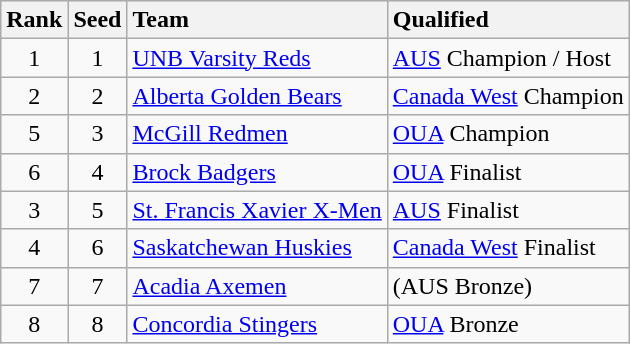<table class="wikitable sortable" style="text-align: center;">
<tr style="background:#efefef; text-align:center;">
<th style="text-align:left">Rank</th>
<th style="text-align:left">Seed</th>
<th style="text-align:left">Team</th>
<th style="text-align:left">Qualified</th>
</tr>
<tr style="text-align:center">
<td style="text-align:center">1</td>
<td style="text-align:center">1</td>
<td style="text-align:left"><a href='#'>UNB Varsity Reds</a></td>
<td style="text-align:left"><a href='#'>AUS</a> Champion / Host</td>
</tr>
<tr style="text-align:center">
<td style="text-align:center">2</td>
<td style="text-align:center">2</td>
<td style="text-align:left"><a href='#'>Alberta Golden Bears</a></td>
<td style="text-align:left"><a href='#'>Canada West</a> Champion</td>
</tr>
<tr style="text-align:center">
<td style="text-align:center">5</td>
<td style="text-align:center">3</td>
<td style="text-align:left"><a href='#'>McGill Redmen</a></td>
<td style="text-align:left"><a href='#'>OUA</a> Champion</td>
</tr>
<tr style="text-align:center">
<td style="text-align:center">6</td>
<td style="text-align:center">4</td>
<td style="text-align:left"><a href='#'>Brock Badgers</a></td>
<td style="text-align:left"><a href='#'>OUA</a> Finalist</td>
</tr>
<tr style="text-align:center">
<td style="text-align:center">3</td>
<td style="text-align:center">5</td>
<td style="text-align:left"><a href='#'>St. Francis Xavier X-Men</a></td>
<td style="text-align:left"><a href='#'>AUS</a> Finalist</td>
</tr>
<tr style="text-align:center">
<td style="text-align:center">4</td>
<td style="text-align:center">6</td>
<td style="text-align:left"><a href='#'>Saskatchewan Huskies</a></td>
<td style="text-align:left"><a href='#'>Canada West</a> Finalist</td>
</tr>
<tr style="text-align:center">
<td style="text-align:center">7</td>
<td style="text-align:center">7</td>
<td style="text-align:left"><a href='#'>Acadia Axemen</a></td>
<td style="text-align:left">(AUS Bronze)</td>
</tr>
<tr style="text-align:center">
<td style="text-align:center">8</td>
<td style="text-align:center">8</td>
<td style="text-align:left"><a href='#'>Concordia Stingers</a></td>
<td style="text-align:left"><a href='#'>OUA</a> Bronze</td>
</tr>
</table>
